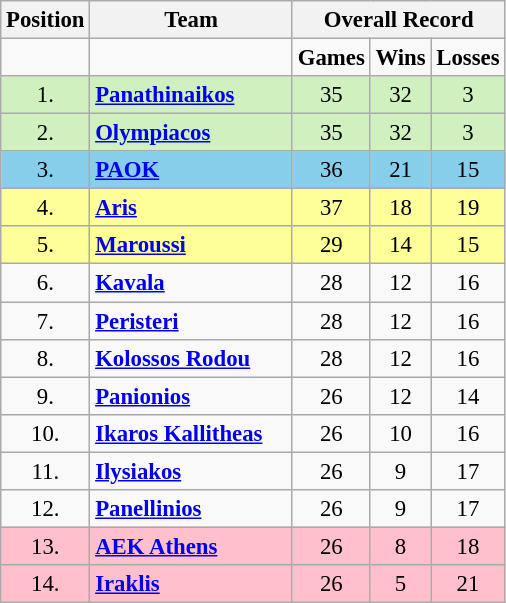<table class="wikitable" style="text-align: center; font-size:95%">
<tr>
<th width="44">Position</th>
<th width="128">Team</th>
<th colspan=4>Overall Record</th>
</tr>
<tr>
<td></td>
<td></td>
<td width="30"><strong>Games</strong></td>
<td width="30"><strong>Wins</strong></td>
<td width="30"><strong>Losses</strong></td>
</tr>
<tr bgcolor="D0F0C0">
<td>1.</td>
<td align="left"><strong><a href='#'>Panathinaikos</a></strong></td>
<td>35</td>
<td>32</td>
<td>3</td>
</tr>
<tr bgcolor="D0F0C0">
<td>2.</td>
<td align="left"><strong><a href='#'>Olympiacos</a></strong></td>
<td>35</td>
<td>32</td>
<td>3</td>
</tr>
<tr bgcolor="87ceeb">
<td>3.</td>
<td align="left"><strong><a href='#'>PAOK</a></strong></td>
<td>36</td>
<td>21</td>
<td>15</td>
</tr>
<tr bgcolor="FFFF99">
<td>4.</td>
<td align="left"><strong><a href='#'>Aris</a></strong></td>
<td>37</td>
<td>18</td>
<td>19</td>
</tr>
<tr bgcolor="FFFF99">
<td>5.</td>
<td align="left"><strong><a href='#'>Maroussi</a></strong></td>
<td>29</td>
<td>14</td>
<td>15</td>
</tr>
<tr>
<td>6.</td>
<td align="left"><strong><a href='#'>Kavala</a></strong></td>
<td>28</td>
<td>12</td>
<td>16</td>
</tr>
<tr>
<td>7.</td>
<td align="left"><strong><a href='#'>Peristeri</a></strong></td>
<td>28</td>
<td>12</td>
<td>16</td>
</tr>
<tr>
<td>8.</td>
<td align="left"><strong><a href='#'>Kolossos Rodou</a></strong></td>
<td>28</td>
<td>12</td>
<td>16</td>
</tr>
<tr>
<td>9.</td>
<td align="left"><strong><a href='#'>Panionios</a></strong></td>
<td>26</td>
<td>12</td>
<td>14</td>
</tr>
<tr>
<td>10.</td>
<td align="left"><strong><a href='#'>Ikaros Kallitheas</a></strong></td>
<td>26</td>
<td>10</td>
<td>16</td>
</tr>
<tr>
<td>11.</td>
<td align="left"><strong><a href='#'>Ilysiakos</a></strong></td>
<td>26</td>
<td>9</td>
<td>17</td>
</tr>
<tr>
<td>12.</td>
<td align="left"><strong><a href='#'>Panellinios</a></strong></td>
<td>26</td>
<td>9</td>
<td>17</td>
</tr>
<tr bgcolor="ffc0cb">
<td>13.</td>
<td align="left"><strong><a href='#'>AEK Athens</a></strong></td>
<td>26</td>
<td>8</td>
<td>18</td>
</tr>
<tr bgcolor="ffc0cb">
<td>14.</td>
<td align="left"><strong><a href='#'>Iraklis</a></strong></td>
<td>26</td>
<td>5</td>
<td>21</td>
</tr>
</table>
